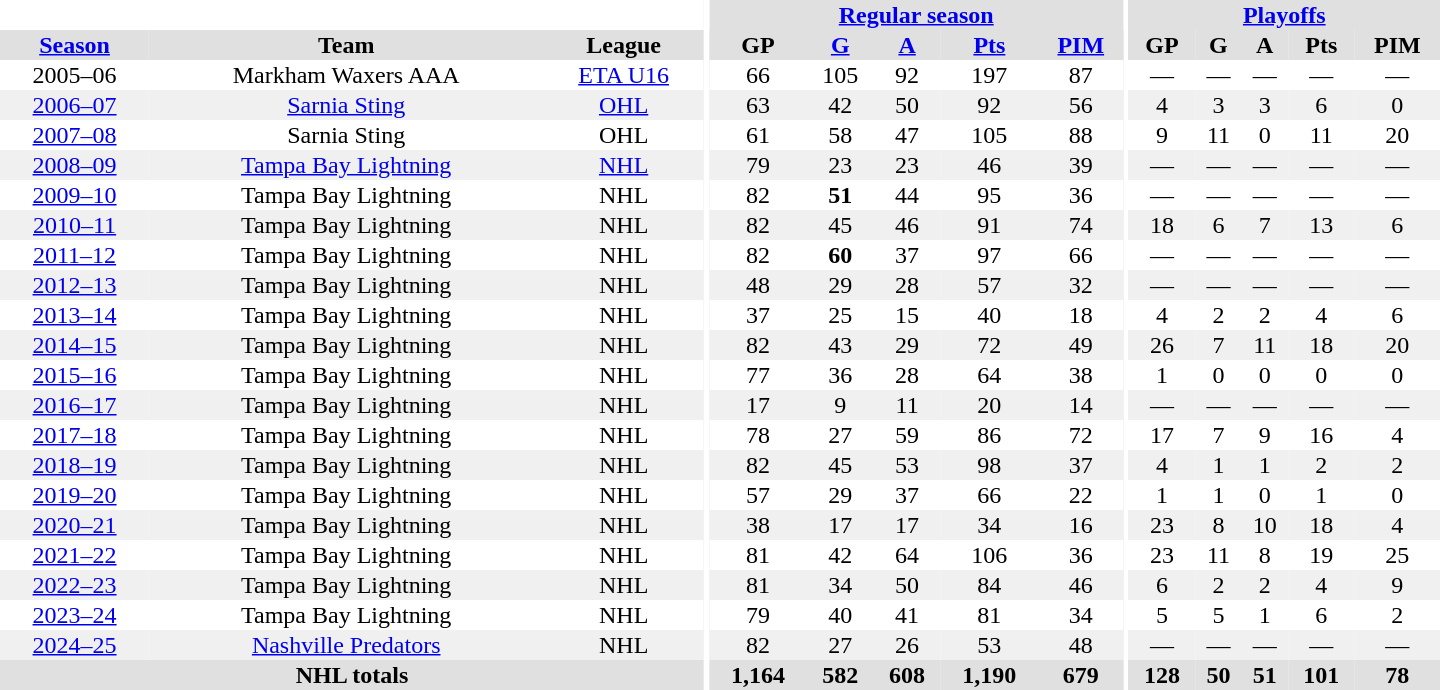<table border="0" cellpadding="1" cellspacing="0" style="text-align:center; width:60em;">
<tr bgcolor="#e0e0e0">
<th colspan="3" bgcolor="#ffffff"></th>
<th rowspan="100" bgcolor="#ffffff"></th>
<th colspan="5"><a href='#'>Regular season</a></th>
<th rowspan="100" bgcolor="#ffffff"></th>
<th colspan="5"><a href='#'>Playoffs</a></th>
</tr>
<tr bgcolor="#e0e0e0">
<th><a href='#'>Season</a></th>
<th>Team</th>
<th>League</th>
<th>GP</th>
<th><a href='#'>G</a></th>
<th><a href='#'>A</a></th>
<th><a href='#'>Pts</a></th>
<th><a href='#'>PIM</a></th>
<th>GP</th>
<th>G</th>
<th>A</th>
<th>Pts</th>
<th>PIM</th>
</tr>
<tr>
<td>2005–06</td>
<td>Markham Waxers AAA</td>
<td><a href='#'>ETA U16</a></td>
<td>66</td>
<td>105</td>
<td>92</td>
<td>197</td>
<td>87</td>
<td>—</td>
<td>—</td>
<td>—</td>
<td>—</td>
<td>—</td>
</tr>
<tr bgcolor="#f0f0f0">
<td><a href='#'>2006–07</a></td>
<td><a href='#'>Sarnia Sting</a></td>
<td><a href='#'>OHL</a></td>
<td>63</td>
<td>42</td>
<td>50</td>
<td>92</td>
<td>56</td>
<td>4</td>
<td>3</td>
<td>3</td>
<td>6</td>
<td>0</td>
</tr>
<tr>
<td><a href='#'>2007–08</a></td>
<td>Sarnia Sting</td>
<td>OHL</td>
<td>61</td>
<td>58</td>
<td>47</td>
<td>105</td>
<td>88</td>
<td>9</td>
<td>11</td>
<td>0</td>
<td>11</td>
<td>20</td>
</tr>
<tr bgcolor="#f0f0f0">
<td><a href='#'>2008–09</a></td>
<td><a href='#'>Tampa Bay Lightning</a></td>
<td><a href='#'>NHL</a></td>
<td>79</td>
<td>23</td>
<td>23</td>
<td>46</td>
<td>39</td>
<td>—</td>
<td>—</td>
<td>—</td>
<td>—</td>
<td>—</td>
</tr>
<tr>
<td><a href='#'>2009–10</a></td>
<td>Tampa Bay Lightning</td>
<td>NHL</td>
<td>82</td>
<td><strong>51</strong></td>
<td>44</td>
<td>95</td>
<td>36</td>
<td>—</td>
<td>—</td>
<td>—</td>
<td>—</td>
<td>—</td>
</tr>
<tr bgcolor="#f0f0f0">
<td><a href='#'>2010–11</a></td>
<td>Tampa Bay Lightning</td>
<td>NHL</td>
<td>82</td>
<td>45</td>
<td>46</td>
<td>91</td>
<td>74</td>
<td>18</td>
<td>6</td>
<td>7</td>
<td>13</td>
<td>6</td>
</tr>
<tr>
<td><a href='#'>2011–12</a></td>
<td>Tampa Bay Lightning</td>
<td>NHL</td>
<td>82</td>
<td><strong>60</strong></td>
<td>37</td>
<td>97</td>
<td>66</td>
<td>—</td>
<td>—</td>
<td>—</td>
<td>—</td>
<td>—</td>
</tr>
<tr bgcolor="#f0f0f0">
<td><a href='#'>2012–13</a></td>
<td>Tampa Bay Lightning</td>
<td>NHL</td>
<td>48</td>
<td>29</td>
<td>28</td>
<td>57</td>
<td>32</td>
<td>—</td>
<td>—</td>
<td>—</td>
<td>—</td>
<td>—</td>
</tr>
<tr>
<td><a href='#'>2013–14</a></td>
<td>Tampa Bay Lightning</td>
<td>NHL</td>
<td>37</td>
<td>25</td>
<td>15</td>
<td>40</td>
<td>18</td>
<td>4</td>
<td>2</td>
<td>2</td>
<td>4</td>
<td>6</td>
</tr>
<tr bgcolor="#f0f0f0">
<td><a href='#'>2014–15</a></td>
<td>Tampa Bay Lightning</td>
<td>NHL</td>
<td>82</td>
<td>43</td>
<td>29</td>
<td>72</td>
<td>49</td>
<td>26</td>
<td>7</td>
<td>11</td>
<td>18</td>
<td>20</td>
</tr>
<tr>
<td><a href='#'>2015–16</a></td>
<td>Tampa Bay Lightning</td>
<td>NHL</td>
<td>77</td>
<td>36</td>
<td>28</td>
<td>64</td>
<td>38</td>
<td>1</td>
<td>0</td>
<td>0</td>
<td>0</td>
<td>0</td>
</tr>
<tr bgcolor="#f0f0f0">
<td><a href='#'>2016–17</a></td>
<td>Tampa Bay Lightning</td>
<td>NHL</td>
<td>17</td>
<td>9</td>
<td>11</td>
<td>20</td>
<td>14</td>
<td>—</td>
<td>—</td>
<td>—</td>
<td>—</td>
<td>—</td>
</tr>
<tr>
<td><a href='#'>2017–18</a></td>
<td>Tampa Bay Lightning</td>
<td>NHL</td>
<td>78</td>
<td>27</td>
<td>59</td>
<td>86</td>
<td>72</td>
<td>17</td>
<td>7</td>
<td>9</td>
<td>16</td>
<td>4</td>
</tr>
<tr bgcolor="#f0f0f0">
<td><a href='#'>2018–19</a></td>
<td>Tampa Bay Lightning</td>
<td>NHL</td>
<td>82</td>
<td>45</td>
<td>53</td>
<td>98</td>
<td>37</td>
<td>4</td>
<td>1</td>
<td>1</td>
<td>2</td>
<td>2</td>
</tr>
<tr>
<td><a href='#'>2019–20</a></td>
<td>Tampa Bay Lightning</td>
<td>NHL</td>
<td>57</td>
<td>29</td>
<td>37</td>
<td>66</td>
<td>22</td>
<td>1</td>
<td>1</td>
<td>0</td>
<td>1</td>
<td>0</td>
</tr>
<tr bgcolor="#f0f0f0">
<td><a href='#'>2020–21</a></td>
<td>Tampa Bay Lightning</td>
<td>NHL</td>
<td>38</td>
<td>17</td>
<td>17</td>
<td>34</td>
<td>16</td>
<td>23</td>
<td>8</td>
<td>10</td>
<td>18</td>
<td>4</td>
</tr>
<tr>
<td><a href='#'>2021–22</a></td>
<td>Tampa Bay Lightning</td>
<td>NHL</td>
<td>81</td>
<td>42</td>
<td>64</td>
<td>106</td>
<td>36</td>
<td>23</td>
<td>11</td>
<td>8</td>
<td>19</td>
<td>25</td>
</tr>
<tr bgcolor="#f0f0f0">
<td><a href='#'>2022–23</a></td>
<td>Tampa Bay Lightning</td>
<td>NHL</td>
<td>81</td>
<td>34</td>
<td>50</td>
<td>84</td>
<td>46</td>
<td>6</td>
<td>2</td>
<td>2</td>
<td>4</td>
<td>9</td>
</tr>
<tr>
<td><a href='#'>2023–24</a></td>
<td>Tampa Bay Lightning</td>
<td>NHL</td>
<td>79</td>
<td>40</td>
<td>41</td>
<td>81</td>
<td>34</td>
<td>5</td>
<td>5</td>
<td>1</td>
<td>6</td>
<td>2</td>
</tr>
<tr bgcolor="#f0f0f0">
<td><a href='#'>2024–25</a></td>
<td><a href='#'>Nashville Predators</a></td>
<td>NHL</td>
<td>82</td>
<td>27</td>
<td>26</td>
<td>53</td>
<td>48</td>
<td>—</td>
<td>—</td>
<td>—</td>
<td>—</td>
<td>—</td>
</tr>
<tr bgcolor="#e0e0e0">
<th colspan="3">NHL totals</th>
<th>1,164</th>
<th>582</th>
<th>608</th>
<th>1,190</th>
<th>679</th>
<th>128</th>
<th>50</th>
<th>51</th>
<th>101</th>
<th>78</th>
</tr>
</table>
